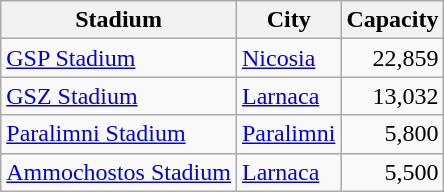<table class="wikitable">
<tr>
<th>Stadium</th>
<th>City</th>
<th>Capacity</th>
</tr>
<tr>
<td><a href='#'>GSP Stadium</a></td>
<td><a href='#'>Nicosia</a></td>
<td align=right>22,859</td>
</tr>
<tr>
<td><a href='#'>GSZ Stadium</a></td>
<td><a href='#'>Larnaca</a></td>
<td align=right>13,032</td>
</tr>
<tr>
<td><a href='#'>Paralimni Stadium</a></td>
<td><a href='#'>Paralimni</a></td>
<td align=right>5,800</td>
</tr>
<tr>
<td><a href='#'>Ammochostos Stadium</a></td>
<td><a href='#'>Larnaca</a></td>
<td align=right>5,500</td>
</tr>
</table>
